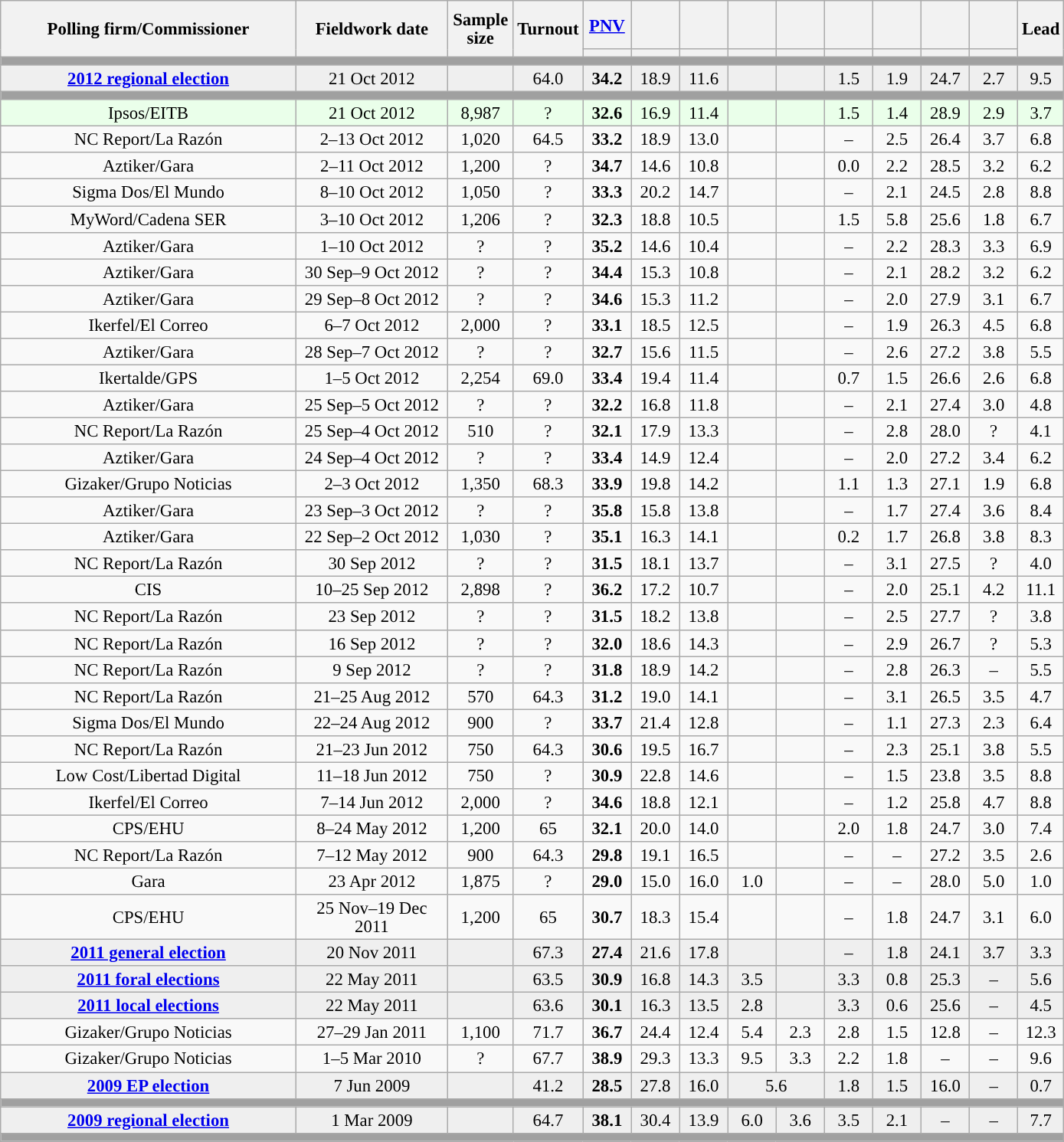<table class="wikitable collapsible collapsed" style="text-align:center; font-size:95%; line-height:16px;">
<tr style="height:42px;">
<th style="width:250px;" rowspan="2">Polling firm/Commissioner</th>
<th style="width:125px;" rowspan="2">Fieldwork date</th>
<th style="width:50px;" rowspan="2">Sample size</th>
<th style="width:45px;" rowspan="2">Turnout</th>
<th style="width:35px;"><a href='#'>PNV</a></th>
<th style="width:35px;"></th>
<th style="width:35px;"></th>
<th style="width:35px;"></th>
<th style="width:35px;"></th>
<th style="width:35px;"></th>
<th style="width:35px;"></th>
<th style="width:35px;"></th>
<th style="width:35px;"></th>
<th style="width:30px;" rowspan="2">Lead</th>
</tr>
<tr>
<th style="color:inherit;background:"></th>
<th style="color:inherit;background:"></th>
<th style="color:inherit;background:"></th>
<th style="color:inherit;background:"></th>
<th style="color:inherit;background:"></th>
<th style="color:inherit;background:"></th>
<th style="color:inherit;background:"></th>
<th style="color:inherit;background:"></th>
<th style="color:inherit;background:"></th>
</tr>
<tr>
<td colspan="14" style="background:#A0A0A0"></td>
</tr>
<tr style="background:#EFEFEF;">
<td><strong><a href='#'>2012 regional election</a></strong></td>
<td>21 Oct 2012</td>
<td></td>
<td>64.0</td>
<td><strong>34.2</strong><br></td>
<td>18.9<br></td>
<td>11.6<br></td>
<td></td>
<td></td>
<td>1.5<br></td>
<td>1.9<br></td>
<td>24.7<br></td>
<td>2.7<br></td>
<td style="background:">9.5</td>
</tr>
<tr>
<td colspan="14" style="background:#A0A0A0"></td>
</tr>
<tr style="background:#EAFFEA;">
<td>Ipsos/EITB</td>
<td>21 Oct 2012</td>
<td>8,987</td>
<td>?</td>
<td><strong>32.6</strong><br></td>
<td>16.9<br></td>
<td>11.4<br></td>
<td></td>
<td></td>
<td>1.5<br></td>
<td>1.4<br></td>
<td>28.9<br></td>
<td>2.9<br></td>
<td style="background:">3.7</td>
</tr>
<tr>
<td>NC Report/La Razón</td>
<td>2–13 Oct 2012</td>
<td>1,020</td>
<td>64.5</td>
<td><strong>33.2</strong><br></td>
<td>18.9<br></td>
<td>13.0<br></td>
<td></td>
<td></td>
<td>–</td>
<td>2.5<br></td>
<td>26.4<br></td>
<td>3.7<br></td>
<td style="background:">6.8</td>
</tr>
<tr>
<td>Aztiker/Gara</td>
<td>2–11 Oct 2012</td>
<td>1,200</td>
<td>?</td>
<td><strong>34.7</strong><br></td>
<td>14.6<br></td>
<td>10.8<br></td>
<td></td>
<td></td>
<td>0.0<br></td>
<td>2.2<br></td>
<td>28.5<br></td>
<td>3.2<br></td>
<td style="background:">6.2</td>
</tr>
<tr>
<td>Sigma Dos/El Mundo</td>
<td>8–10 Oct 2012</td>
<td>1,050</td>
<td>?</td>
<td><strong>33.3</strong><br></td>
<td>20.2<br></td>
<td>14.7<br></td>
<td></td>
<td></td>
<td>–</td>
<td>2.1<br></td>
<td>24.5<br></td>
<td>2.8<br></td>
<td style="background:">8.8</td>
</tr>
<tr>
<td>MyWord/Cadena SER</td>
<td>3–10 Oct 2012</td>
<td>1,206</td>
<td>?</td>
<td><strong>32.3</strong><br></td>
<td>18.8<br></td>
<td>10.5<br></td>
<td></td>
<td></td>
<td>1.5<br></td>
<td>5.8<br></td>
<td>25.6<br></td>
<td>1.8<br></td>
<td style="background:">6.7</td>
</tr>
<tr>
<td>Aztiker/Gara</td>
<td>1–10 Oct 2012</td>
<td>?</td>
<td>?</td>
<td><strong>35.2</strong><br></td>
<td>14.6<br></td>
<td>10.4<br></td>
<td></td>
<td></td>
<td>–</td>
<td>2.2<br></td>
<td>28.3<br></td>
<td>3.3<br></td>
<td style="background:">6.9</td>
</tr>
<tr>
<td>Aztiker/Gara</td>
<td>30 Sep–9 Oct 2012</td>
<td>?</td>
<td>?</td>
<td><strong>34.4</strong><br></td>
<td>15.3<br></td>
<td>10.8<br></td>
<td></td>
<td></td>
<td>–</td>
<td>2.1<br></td>
<td>28.2<br></td>
<td>3.2<br></td>
<td style="background:">6.2</td>
</tr>
<tr>
<td>Aztiker/Gara</td>
<td>29 Sep–8 Oct 2012</td>
<td>?</td>
<td>?</td>
<td><strong>34.6</strong><br></td>
<td>15.3<br></td>
<td>11.2<br></td>
<td></td>
<td></td>
<td>–</td>
<td>2.0<br></td>
<td>27.9<br></td>
<td>3.1<br></td>
<td style="background:">6.7</td>
</tr>
<tr>
<td>Ikerfel/El Correo</td>
<td>6–7 Oct 2012</td>
<td>2,000</td>
<td>?</td>
<td><strong>33.1</strong><br></td>
<td>18.5<br></td>
<td>12.5<br></td>
<td></td>
<td></td>
<td>–</td>
<td>1.9<br></td>
<td>26.3<br></td>
<td>4.5<br></td>
<td style="background:">6.8</td>
</tr>
<tr>
<td>Aztiker/Gara</td>
<td>28 Sep–7 Oct 2012</td>
<td>?</td>
<td>?</td>
<td><strong>32.7</strong><br></td>
<td>15.6<br></td>
<td>11.5<br></td>
<td></td>
<td></td>
<td>–</td>
<td>2.6<br></td>
<td>27.2<br></td>
<td>3.8<br></td>
<td style="background:">5.5</td>
</tr>
<tr>
<td>Ikertalde/GPS</td>
<td>1–5 Oct 2012</td>
<td>2,254</td>
<td>69.0</td>
<td><strong>33.4</strong><br></td>
<td>19.4<br></td>
<td>11.4<br></td>
<td></td>
<td></td>
<td>0.7<br></td>
<td>1.5<br></td>
<td>26.6<br></td>
<td>2.6<br></td>
<td style="background:">6.8</td>
</tr>
<tr>
<td>Aztiker/Gara</td>
<td>25 Sep–5 Oct 2012</td>
<td>?</td>
<td>?</td>
<td><strong>32.2</strong><br></td>
<td>16.8<br></td>
<td>11.8<br></td>
<td></td>
<td></td>
<td>–</td>
<td>2.1<br></td>
<td>27.4<br></td>
<td>3.0<br></td>
<td style="background:">4.8</td>
</tr>
<tr>
<td>NC Report/La Razón</td>
<td>25 Sep–4 Oct 2012</td>
<td>510</td>
<td>?</td>
<td><strong>32.1</strong><br></td>
<td>17.9<br></td>
<td>13.3<br></td>
<td></td>
<td></td>
<td>–</td>
<td>2.8<br></td>
<td>28.0<br></td>
<td>?<br></td>
<td style="background:">4.1</td>
</tr>
<tr>
<td>Aztiker/Gara</td>
<td>24 Sep–4 Oct 2012</td>
<td>?</td>
<td>?</td>
<td><strong>33.4</strong><br></td>
<td>14.9<br></td>
<td>12.4<br></td>
<td></td>
<td></td>
<td>–</td>
<td>2.0<br></td>
<td>27.2<br></td>
<td>3.4<br></td>
<td style="background:">6.2</td>
</tr>
<tr>
<td>Gizaker/Grupo Noticias</td>
<td>2–3 Oct 2012</td>
<td>1,350</td>
<td>68.3</td>
<td><strong>33.9</strong><br></td>
<td>19.8<br></td>
<td>14.2<br></td>
<td></td>
<td></td>
<td>1.1<br></td>
<td>1.3<br></td>
<td>27.1<br></td>
<td>1.9<br></td>
<td style="background:">6.8</td>
</tr>
<tr>
<td>Aztiker/Gara</td>
<td>23 Sep–3 Oct 2012</td>
<td>?</td>
<td>?</td>
<td><strong>35.8</strong><br></td>
<td>15.8<br></td>
<td>13.8<br></td>
<td></td>
<td></td>
<td>–</td>
<td>1.7<br></td>
<td>27.4<br></td>
<td>3.6<br></td>
<td style="background:">8.4</td>
</tr>
<tr>
<td>Aztiker/Gara</td>
<td>22 Sep–2 Oct 2012</td>
<td>1,030</td>
<td>?</td>
<td><strong>35.1</strong><br></td>
<td>16.3<br></td>
<td>14.1<br></td>
<td></td>
<td></td>
<td>0.2<br></td>
<td>1.7<br></td>
<td>26.8<br></td>
<td>3.8<br></td>
<td style="background:">8.3</td>
</tr>
<tr>
<td>NC Report/La Razón</td>
<td>30 Sep 2012</td>
<td>?</td>
<td>?</td>
<td><strong>31.5</strong><br></td>
<td>18.1<br></td>
<td>13.7<br></td>
<td></td>
<td></td>
<td>–</td>
<td>3.1<br></td>
<td>27.5<br></td>
<td>?<br></td>
<td style="background:">4.0</td>
</tr>
<tr>
<td>CIS</td>
<td>10–25 Sep 2012</td>
<td>2,898</td>
<td>?</td>
<td><strong>36.2</strong><br></td>
<td>17.2<br></td>
<td>10.7<br></td>
<td></td>
<td></td>
<td>–</td>
<td>2.0<br></td>
<td>25.1<br></td>
<td>4.2<br></td>
<td style="background:">11.1</td>
</tr>
<tr>
<td>NC Report/La Razón</td>
<td>23 Sep 2012</td>
<td>?</td>
<td>?</td>
<td><strong>31.5</strong><br></td>
<td>18.2<br></td>
<td>13.8<br></td>
<td></td>
<td></td>
<td>–</td>
<td>2.5<br></td>
<td>27.7<br></td>
<td>?<br></td>
<td style="background:">3.8</td>
</tr>
<tr>
<td>NC Report/La Razón</td>
<td>16 Sep 2012</td>
<td>?</td>
<td>?</td>
<td><strong>32.0</strong><br></td>
<td>18.6<br></td>
<td>14.3<br></td>
<td></td>
<td></td>
<td>–</td>
<td>2.9<br></td>
<td>26.7<br></td>
<td>?<br></td>
<td style="background:">5.3</td>
</tr>
<tr>
<td>NC Report/La Razón</td>
<td>9 Sep 2012</td>
<td>?</td>
<td>?</td>
<td><strong>31.8</strong></td>
<td>18.9</td>
<td>14.2</td>
<td></td>
<td></td>
<td>–</td>
<td>2.8</td>
<td>26.3</td>
<td>–</td>
<td style="background:">5.5</td>
</tr>
<tr>
<td>NC Report/La Razón</td>
<td>21–25 Aug 2012</td>
<td>570</td>
<td>64.3</td>
<td><strong>31.2</strong><br></td>
<td>19.0<br></td>
<td>14.1<br></td>
<td></td>
<td></td>
<td>–</td>
<td>3.1<br></td>
<td>26.5<br></td>
<td>3.5<br></td>
<td style="background:">4.7</td>
</tr>
<tr>
<td>Sigma Dos/El Mundo</td>
<td>22–24 Aug 2012</td>
<td>900</td>
<td>?</td>
<td><strong>33.7</strong><br></td>
<td>21.4<br></td>
<td>12.8<br></td>
<td></td>
<td></td>
<td>–</td>
<td>1.1<br></td>
<td>27.3<br></td>
<td>2.3<br></td>
<td style="background:">6.4</td>
</tr>
<tr>
<td>NC Report/La Razón</td>
<td>21–23 Jun 2012</td>
<td>750</td>
<td>64.3</td>
<td><strong>30.6</strong><br></td>
<td>19.5<br></td>
<td>16.7<br></td>
<td></td>
<td></td>
<td>–</td>
<td>2.3<br></td>
<td>25.1<br></td>
<td>3.8<br></td>
<td style="background:">5.5</td>
</tr>
<tr>
<td>Low Cost/Libertad Digital</td>
<td>11–18 Jun 2012</td>
<td>750</td>
<td>?</td>
<td><strong>30.9</strong><br></td>
<td>22.8<br></td>
<td>14.6<br></td>
<td></td>
<td></td>
<td>–</td>
<td>1.5<br></td>
<td>23.8<br></td>
<td>3.5<br></td>
<td style="background:">8.8</td>
</tr>
<tr>
<td>Ikerfel/El Correo</td>
<td>7–14 Jun 2012</td>
<td>2,000</td>
<td>?</td>
<td><strong>34.6</strong><br></td>
<td>18.8<br></td>
<td>12.1<br></td>
<td></td>
<td></td>
<td>–</td>
<td>1.2<br></td>
<td>25.8<br></td>
<td>4.7<br></td>
<td style="background:">8.8</td>
</tr>
<tr>
<td>CPS/EHU</td>
<td>8–24 May 2012</td>
<td>1,200</td>
<td>65</td>
<td><strong>32.1</strong><br></td>
<td>20.0<br></td>
<td>14.0<br></td>
<td></td>
<td></td>
<td>2.0<br></td>
<td>1.8<br></td>
<td>24.7<br></td>
<td>3.0<br></td>
<td style="background:">7.4</td>
</tr>
<tr>
<td>NC Report/La Razón</td>
<td>7–12 May 2012</td>
<td>900</td>
<td>64.3</td>
<td><strong>29.8</strong><br></td>
<td>19.1<br></td>
<td>16.5<br></td>
<td></td>
<td></td>
<td>–</td>
<td>–</td>
<td>27.2<br></td>
<td>3.5<br></td>
<td style="background:">2.6</td>
</tr>
<tr>
<td>Gara</td>
<td>23 Apr 2012</td>
<td>1,875</td>
<td>?</td>
<td><strong>29.0</strong><br></td>
<td>15.0<br></td>
<td>16.0<br></td>
<td>1.0<br></td>
<td></td>
<td>–</td>
<td>–</td>
<td>28.0<br></td>
<td>5.0<br></td>
<td style="background:">1.0</td>
</tr>
<tr>
<td>CPS/EHU</td>
<td>25 Nov–19 Dec 2011</td>
<td>1,200</td>
<td>65</td>
<td><strong>30.7</strong><br></td>
<td>18.3<br></td>
<td>15.4<br></td>
<td></td>
<td></td>
<td>–</td>
<td>1.8<br></td>
<td>24.7<br></td>
<td>3.1<br></td>
<td style="background:">6.0</td>
</tr>
<tr style="background:#EFEFEF;">
<td><strong><a href='#'>2011 general election</a></strong></td>
<td>20 Nov 2011</td>
<td></td>
<td>67.3</td>
<td><strong>27.4</strong><br></td>
<td>21.6<br></td>
<td>17.8<br></td>
<td></td>
<td></td>
<td>–</td>
<td>1.8<br></td>
<td>24.1<br></td>
<td>3.7<br></td>
<td style="background:">3.3</td>
</tr>
<tr style="background:#EFEFEF;">
<td><strong><a href='#'>2011 foral elections</a></strong></td>
<td>22 May 2011</td>
<td></td>
<td>63.5</td>
<td><strong>30.9</strong><br></td>
<td>16.8<br></td>
<td>14.3<br></td>
<td>3.5<br></td>
<td></td>
<td>3.3<br></td>
<td>0.8<br></td>
<td>25.3<br></td>
<td>–</td>
<td style="background:">5.6</td>
</tr>
<tr style="background:#EFEFEF;">
<td><strong><a href='#'>2011 local elections</a></strong></td>
<td>22 May 2011</td>
<td></td>
<td>63.6</td>
<td><strong>30.1</strong></td>
<td>16.3</td>
<td>13.5</td>
<td>2.8</td>
<td></td>
<td>3.3</td>
<td>0.6</td>
<td>25.6</td>
<td>–</td>
<td style="background:">4.5</td>
</tr>
<tr>
<td>Gizaker/Grupo Noticias</td>
<td>27–29 Jan 2011</td>
<td>1,100</td>
<td>71.7</td>
<td><strong>36.7</strong><br></td>
<td>24.4<br></td>
<td>12.4<br></td>
<td>5.4<br></td>
<td>2.3<br></td>
<td>2.8<br></td>
<td>1.5<br></td>
<td>12.8<br></td>
<td>–</td>
<td style="background:">12.3</td>
</tr>
<tr>
<td>Gizaker/Grupo Noticias</td>
<td>1–5 Mar 2010</td>
<td>?</td>
<td>67.7</td>
<td><strong>38.9</strong><br></td>
<td>29.3<br></td>
<td>13.3<br></td>
<td>9.5<br></td>
<td>3.3<br></td>
<td>2.2<br></td>
<td>1.8<br></td>
<td>–</td>
<td>–</td>
<td style="background:">9.6</td>
</tr>
<tr style="background:#EFEFEF;">
<td><strong><a href='#'>2009 EP election</a></strong></td>
<td>7 Jun 2009</td>
<td></td>
<td>41.2</td>
<td><strong>28.5</strong><br></td>
<td>27.8<br></td>
<td>16.0<br></td>
<td colspan="2">5.6<br></td>
<td>1.8<br></td>
<td>1.5<br></td>
<td>16.0<br></td>
<td>–</td>
<td style="background:">0.7</td>
</tr>
<tr>
<td colspan="14" style="background:#A0A0A0"></td>
</tr>
<tr style="background:#EFEFEF;">
<td><strong><a href='#'>2009 regional election</a></strong></td>
<td>1 Mar 2009</td>
<td></td>
<td>64.7</td>
<td><strong>38.1</strong><br></td>
<td>30.4<br></td>
<td>13.9<br></td>
<td>6.0<br></td>
<td>3.6<br></td>
<td>3.5<br></td>
<td>2.1<br></td>
<td>–</td>
<td>–</td>
<td style="background:">7.7</td>
</tr>
<tr>
<td colspan="14" style="background:#A0A0A0"></td>
</tr>
</table>
